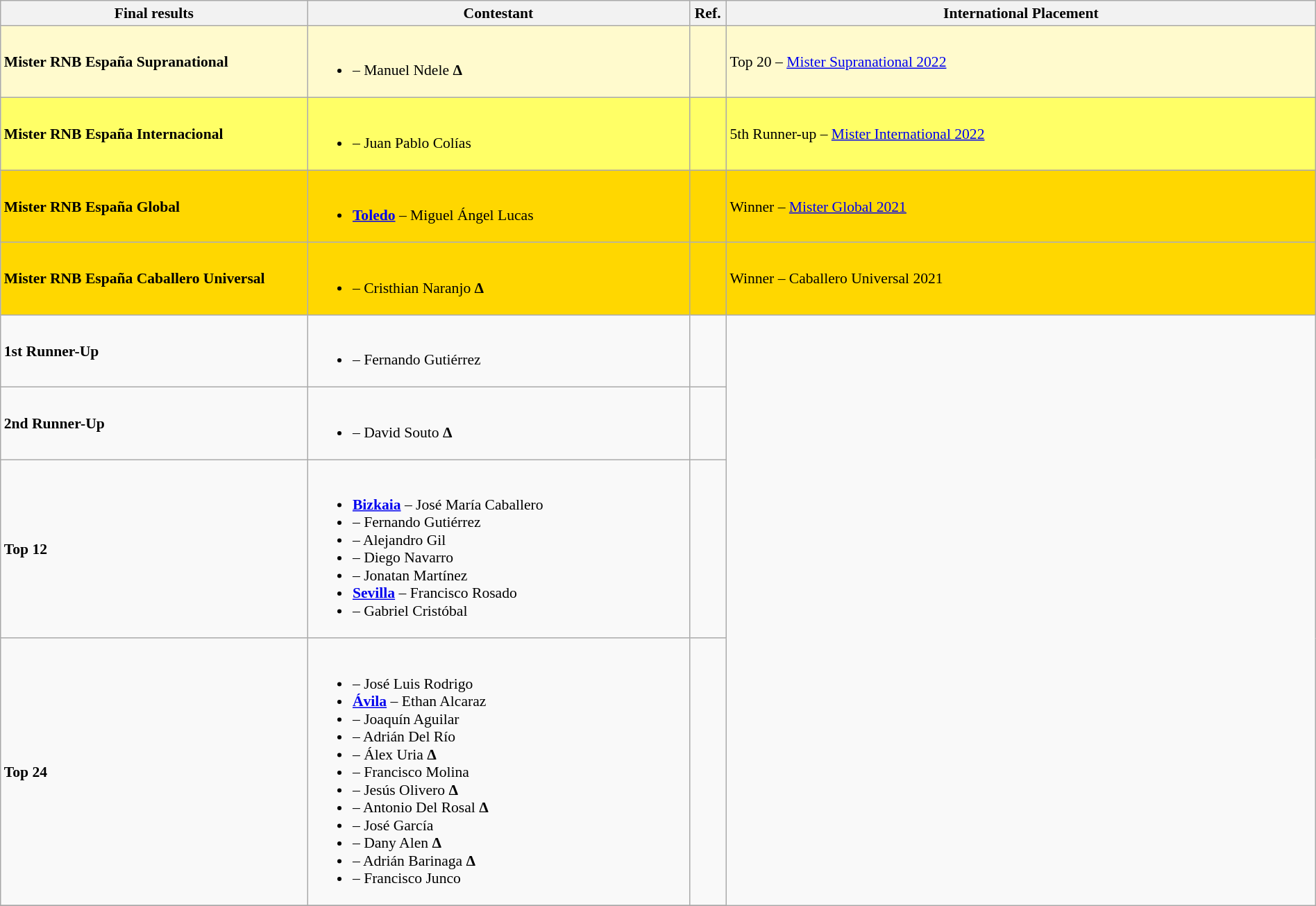<table class="wikitable" style="font-size:90%; width:100%;">
<tr>
<th style="width:20em;">Final results</th>
<th style="width:25em;">Contestant</th>
<th style="width:2em;">Ref.</th>
<th>International Placement</th>
</tr>
<tr style="background-color:#FFFACD; ">
<td><strong>Mister RNB España Supranational</strong></td>
<td><br><ul><li><strong></strong> – Manuel Ndele <strong>Δ</strong></li></ul></td>
<td></td>
<td>Top 20 – <a href='#'>Mister Supranational 2022</a></td>
</tr>
<tr style="background-color: #FFFF66; ">
<td><strong>Mister RNB España Internacional</strong></td>
<td><br><ul><li><strong></strong> – Juan Pablo Colías</li></ul></td>
<td></td>
<td>5th Runner-up – <a href='#'>Mister International 2022</a></td>
</tr>
<tr style="background-color:gold; ">
<td><strong>Mister RNB España Global </strong></td>
<td><br><ul><li> <strong><a href='#'>Toledo</a></strong> – Miguel Ángel Lucas</li></ul></td>
<td></td>
<td>Winner – <a href='#'>Mister Global 2021</a></td>
</tr>
<tr style="background-color:gold; ">
<td><strong>Mister RNB España Caballero Universal</strong></td>
<td><br><ul><li><strong></strong> – Cristhian Naranjo <strong>Δ</strong></li></ul></td>
<td></td>
<td>Winner – Caballero Universal 2021</td>
</tr>
<tr>
<td><strong>1st Runner-Up</strong></td>
<td><br><ul><li><strong></strong> – Fernando Gutiérrez</li></ul></td>
<td></td>
</tr>
<tr>
<td><strong>2nd Runner-Up</strong></td>
<td><br><ul><li><strong></strong> – David Souto <strong>Δ</strong></li></ul></td>
<td></td>
</tr>
<tr>
<td><strong>Top 12</strong></td>
<td><br><ul><li> <strong><a href='#'>Bizkaia</a></strong> – José María Caballero</li><li><strong></strong> – Fernando Gutiérrez</li><li><strong></strong> – Alejandro Gil</li><li><strong></strong> – Diego Navarro</li><li><strong></strong> – Jonatan Martínez</li><li> <strong><a href='#'>Sevilla</a></strong> – Francisco Rosado</li><li><strong></strong> – Gabriel Cristóbal</li></ul></td>
<td></td>
</tr>
<tr>
<td><strong>Top 24</strong></td>
<td><br><ul><li><strong></strong> – José Luis Rodrigo</li><li> <strong><a href='#'>Ávila</a></strong> – Ethan Alcaraz</li><li><strong></strong> – Joaquín Aguilar</li><li><strong></strong> – Adrián Del Río</li><li><strong></strong> –  Álex Uria <strong>Δ</strong></li><li><strong></strong> – Francisco Molina</li><li><strong></strong> – Jesús Olivero <strong>Δ</strong></li><li><strong></strong> – Antonio Del Rosal <strong>Δ</strong></li><li><strong></strong> – José García</li><li><strong></strong> – Dany Alen <strong>Δ</strong></li><li><strong></strong> – Adrián Barinaga <strong>Δ</strong></li><li><strong></strong> – Francisco Junco</li></ul></td>
<td></td>
</tr>
<tr>
</tr>
</table>
